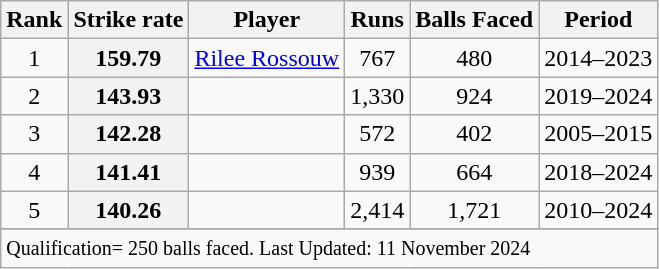<table class="wikitable plainrowheaders sortable">
<tr>
<th scope=col>Rank</th>
<th scope=col>Strike rate</th>
<th scope=col>Player</th>
<th scope=col>Runs</th>
<th scope=col>Balls Faced</th>
<th scope=col>Period</th>
</tr>
<tr>
<td align=center>1</td>
<th scope=row style=text-align:center;>159.79</th>
<td><a href='#'>Rilee Rossouw</a></td>
<td align=center>767</td>
<td align=center>480</td>
<td>2014–2023</td>
</tr>
<tr>
<td align=center>2</td>
<th scope=row style=text-align:center;>143.93</th>
<td></td>
<td align=center>1,330</td>
<td align=center>924</td>
<td>2019–2024</td>
</tr>
<tr>
<td align=center>3</td>
<th scope=row style=text-align:center;>142.28</th>
<td></td>
<td align=center>572</td>
<td align=center>402</td>
<td>2005–2015</td>
</tr>
<tr>
<td align=center>4</td>
<th scope=row style=text-align:center;>141.41</th>
<td></td>
<td align=center>939</td>
<td align=center>664</td>
<td>2018–2024</td>
</tr>
<tr>
<td align=center>5</td>
<th scope=row style=text-align:center;>140.26</th>
<td></td>
<td align=center>2,414</td>
<td align=center>1,721</td>
<td>2010–2024</td>
</tr>
<tr>
</tr>
<tr class=sortbottom>
<td colspan=6><small>Qualification= 250 balls faced. Last Updated: 11 November 2024</small></td>
</tr>
</table>
